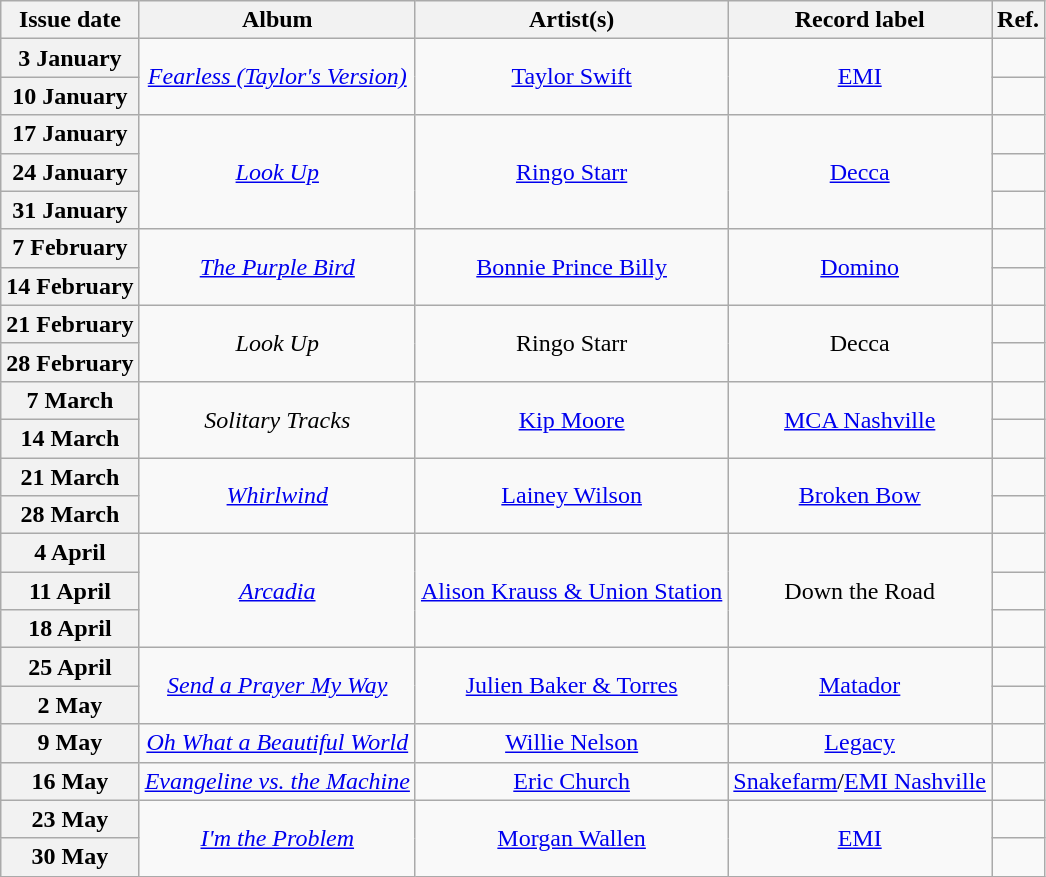<table class="wikitable plainrowheaders">
<tr>
<th scope="col">Issue date</th>
<th scope="col">Album</th>
<th scope="col">Artist(s)</th>
<th scope="col">Record label</th>
<th scope="col">Ref.</th>
</tr>
<tr>
<th scope="row">3 January</th>
<td align="center" rowspan=2><em><a href='#'>Fearless (Taylor's Version)</a></em></td>
<td align="center" rowspan=2><a href='#'>Taylor Swift</a></td>
<td align="center" rowspan=2><a href='#'>EMI</a></td>
<td align="center"></td>
</tr>
<tr>
<th scope="row">10 January</th>
<td align="center"></td>
</tr>
<tr>
<th scope="row">17 January</th>
<td align="center" rowspan=3><em><a href='#'>Look Up</a></em></td>
<td align="center" rowspan=3><a href='#'>Ringo Starr</a></td>
<td align="center" rowspan=3><a href='#'>Decca</a></td>
<td align="center"></td>
</tr>
<tr>
<th scope="row">24 January</th>
<td align="center"></td>
</tr>
<tr>
<th scope="row">31 January</th>
<td align="center"></td>
</tr>
<tr>
<th scope="row">7 February</th>
<td align="center" rowspan=2><em><a href='#'>The Purple Bird</a></em></td>
<td align="center" rowspan=2><a href='#'>Bonnie Prince Billy</a></td>
<td align="center" rowspan=2><a href='#'>Domino</a></td>
<td align="center"></td>
</tr>
<tr>
<th scope="row">14 February</th>
<td align="center"></td>
</tr>
<tr>
<th scope="row">21 February</th>
<td align="center" rowspan=2><em>Look Up</em></td>
<td align="center" rowspan=2>Ringo Starr</td>
<td align="center" rowspan=2>Decca</td>
<td align="center"></td>
</tr>
<tr>
<th scope="row">28 February</th>
<td align="center"></td>
</tr>
<tr>
<th scope="row">7 March</th>
<td align="center" rowspan=2><em>Solitary Tracks</em></td>
<td align="center" rowspan=2><a href='#'>Kip Moore</a></td>
<td align="center" rowspan=2><a href='#'>MCA Nashville</a></td>
<td align="center"></td>
</tr>
<tr>
<th scope="row">14 March</th>
<td align="center"></td>
</tr>
<tr>
<th scope="row">21 March</th>
<td align="center" rowspan=2><em><a href='#'>Whirlwind</a></em></td>
<td align="center" rowspan=2><a href='#'>Lainey Wilson</a></td>
<td align="center" rowspan=2><a href='#'>Broken Bow</a></td>
<td align="center"></td>
</tr>
<tr>
<th scope="row">28 March</th>
<td align="center"></td>
</tr>
<tr>
<th scope="row">4 April</th>
<td align="center" rowspan=3><em><a href='#'>Arcadia</a></em></td>
<td align="center" rowspan=3><a href='#'>Alison Krauss & Union Station</a></td>
<td align="center" rowspan=3>Down the Road</td>
<td align="center"></td>
</tr>
<tr>
<th scope="row">11 April</th>
<td align="center"></td>
</tr>
<tr>
<th scope="row">18 April</th>
<td align="center"></td>
</tr>
<tr>
<th scope="row">25 April</th>
<td align="center" rowspan=2><em><a href='#'>Send a Prayer My Way</a></em></td>
<td align="center" rowspan=2><a href='#'>Julien Baker & Torres</a></td>
<td align="center" rowspan=2><a href='#'>Matador</a></td>
<td align="center"></td>
</tr>
<tr>
<th scope="row">2 May</th>
<td align="center"></td>
</tr>
<tr>
<th scope="row">9 May</th>
<td align="center"><em><a href='#'>Oh What a Beautiful World</a></em></td>
<td align="center"><a href='#'>Willie Nelson</a></td>
<td align="center"><a href='#'>Legacy</a></td>
<td align="center"></td>
</tr>
<tr>
<th scope="row">16 May</th>
<td align="center"><em><a href='#'>Evangeline vs. the Machine</a></em></td>
<td align="center"><a href='#'>Eric Church</a></td>
<td align="center"><a href='#'>Snakefarm</a>/<a href='#'>EMI Nashville</a></td>
<td align="center"></td>
</tr>
<tr>
<th scope="row">23 May</th>
<td align="center" rowspan=2><em><a href='#'>I'm the Problem</a></em></td>
<td align="center" rowspan=2><a href='#'>Morgan Wallen</a></td>
<td align="center" rowspan=2><a href='#'>EMI</a></td>
<td align="center"></td>
</tr>
<tr>
<th scope="row">30 May</th>
<td align="center"></td>
</tr>
</table>
